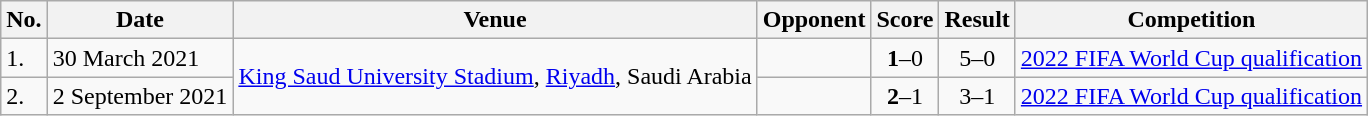<table class="wikitable plainrowheaders sortable">
<tr>
<th>No.</th>
<th>Date</th>
<th>Venue</th>
<th>Opponent</th>
<th>Score</th>
<th>Result</th>
<th>Competition</th>
</tr>
<tr>
<td>1.</td>
<td>30 March 2021</td>
<td rowspan=2><a href='#'>King Saud University Stadium</a>, <a href='#'>Riyadh</a>, Saudi Arabia</td>
<td></td>
<td align=center><strong>1</strong>–0</td>
<td align=center>5–0</td>
<td><a href='#'>2022 FIFA World Cup qualification</a></td>
</tr>
<tr>
<td>2.</td>
<td>2 September 2021</td>
<td></td>
<td align=center><strong>2</strong>–1</td>
<td align=center>3–1</td>
<td><a href='#'>2022 FIFA World Cup qualification</a></td>
</tr>
</table>
